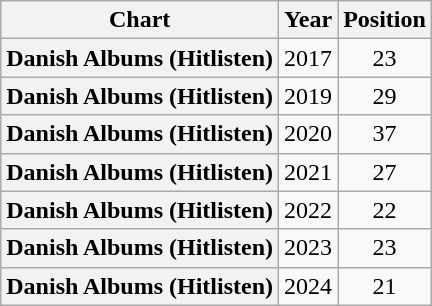<table class="wikitable plainrowheaders" style="text-align:center">
<tr>
<th>Chart</th>
<th>Year</th>
<th>Position</th>
</tr>
<tr>
<th scope="row">Danish Albums (Hitlisten)</th>
<td>2017</td>
<td>23</td>
</tr>
<tr>
<th scope="row">Danish Albums (Hitlisten)</th>
<td>2019</td>
<td>29</td>
</tr>
<tr>
<th scope="row">Danish Albums (Hitlisten)</th>
<td>2020</td>
<td>37</td>
</tr>
<tr>
<th scope="row">Danish Albums (Hitlisten)</th>
<td>2021</td>
<td>27</td>
</tr>
<tr>
<th scope="row">Danish Albums (Hitlisten)</th>
<td>2022</td>
<td>22</td>
</tr>
<tr>
<th scope="row">Danish Albums (Hitlisten)</th>
<td>2023</td>
<td>23</td>
</tr>
<tr>
<th scope="row">Danish Albums (Hitlisten)</th>
<td>2024</td>
<td>21</td>
</tr>
</table>
